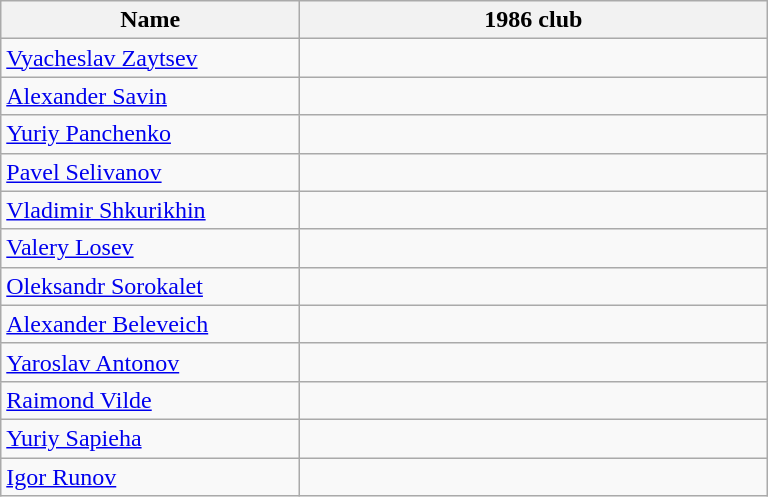<table class=wikitable sortable style=font-size:100%; text-align:center;>
<tr>
<th style=width:12em>Name</th>
<th style=width:19em>1986 club</th>
</tr>
<tr>
<td><a href='#'>Vyacheslav Zaytsev</a></td>
<td></td>
</tr>
<tr>
<td><a href='#'>Alexander Savin</a></td>
<td></td>
</tr>
<tr>
<td><a href='#'>Yuriy Panchenko</a></td>
<td></td>
</tr>
<tr>
<td><a href='#'>Pavel Selivanov</a></td>
<td></td>
</tr>
<tr>
<td><a href='#'>Vladimir Shkurikhin</a></td>
<td></td>
</tr>
<tr>
<td><a href='#'>Valery Losev</a></td>
<td></td>
</tr>
<tr>
<td><a href='#'>Oleksandr Sorokalet</a></td>
<td></td>
</tr>
<tr>
<td><a href='#'>Alexander Beleveich</a></td>
<td></td>
</tr>
<tr>
<td><a href='#'>Yaroslav Antonov</a></td>
<td></td>
</tr>
<tr>
<td><a href='#'>Raimond Vilde</a></td>
<td></td>
</tr>
<tr>
<td><a href='#'>Yuriy Sapieha</a></td>
<td></td>
</tr>
<tr>
<td><a href='#'>Igor Runov</a></td>
<td></td>
</tr>
</table>
